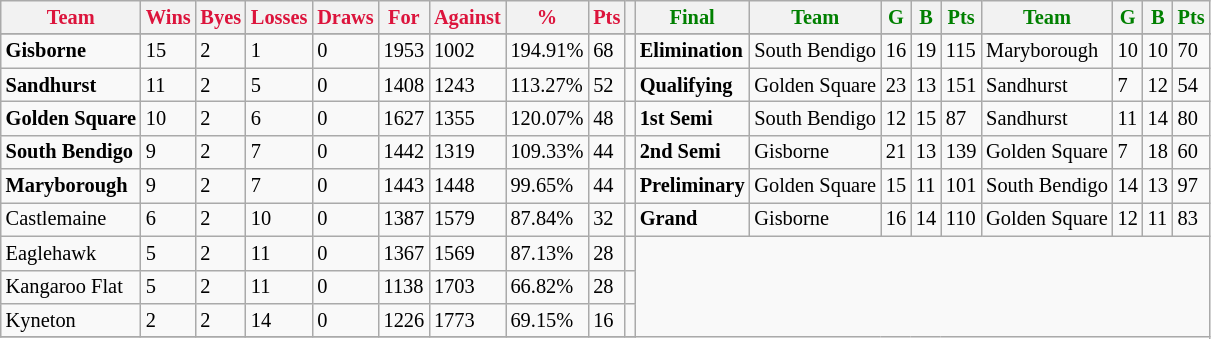<table style="font-size: 85%; text-align: left;" class="wikitable">
<tr>
<th style="color:crimson">Team</th>
<th style="color:crimson">Wins</th>
<th style="color:crimson">Byes</th>
<th style="color:crimson">Losses</th>
<th style="color:crimson">Draws</th>
<th style="color:crimson">For</th>
<th style="color:crimson">Against</th>
<th style="color:crimson">%</th>
<th style="color:crimson">Pts</th>
<th></th>
<th style="color:green">Final</th>
<th style="color:green">Team</th>
<th style="color:green">G</th>
<th style="color:green">B</th>
<th style="color:green">Pts</th>
<th style="color:green">Team</th>
<th style="color:green">G</th>
<th style="color:green">B</th>
<th style="color:green">Pts</th>
</tr>
<tr>
</tr>
<tr>
</tr>
<tr>
<td><strong>	Gisborne	</strong></td>
<td>15</td>
<td>2</td>
<td>1</td>
<td>0</td>
<td>1953</td>
<td>1002</td>
<td>194.91%</td>
<td>68</td>
<td></td>
<td><strong>Elimination</strong></td>
<td>South Bendigo</td>
<td>16</td>
<td>19</td>
<td>115</td>
<td>Maryborough</td>
<td>10</td>
<td>10</td>
<td>70</td>
</tr>
<tr>
<td><strong>	Sandhurst	</strong></td>
<td>11</td>
<td>2</td>
<td>5</td>
<td>0</td>
<td>1408</td>
<td>1243</td>
<td>113.27%</td>
<td>52</td>
<td></td>
<td><strong>Qualifying</strong></td>
<td>Golden Square</td>
<td>23</td>
<td>13</td>
<td>151</td>
<td>Sandhurst</td>
<td>7</td>
<td>12</td>
<td>54</td>
</tr>
<tr>
<td><strong>	Golden Square	</strong></td>
<td>10</td>
<td>2</td>
<td>6</td>
<td>0</td>
<td>1627</td>
<td>1355</td>
<td>120.07%</td>
<td>48</td>
<td></td>
<td><strong>1st Semi</strong></td>
<td>South Bendigo</td>
<td>12</td>
<td>15</td>
<td>87</td>
<td>Sandhurst</td>
<td>11</td>
<td>14</td>
<td>80</td>
</tr>
<tr>
<td><strong>	South Bendigo	</strong></td>
<td>9</td>
<td>2</td>
<td>7</td>
<td>0</td>
<td>1442</td>
<td>1319</td>
<td>109.33%</td>
<td>44</td>
<td></td>
<td><strong>2nd Semi</strong></td>
<td>Gisborne</td>
<td>21</td>
<td>13</td>
<td>139</td>
<td>Golden Square</td>
<td>7</td>
<td>18</td>
<td>60</td>
</tr>
<tr>
<td><strong>	Maryborough	</strong></td>
<td>9</td>
<td>2</td>
<td>7</td>
<td>0</td>
<td>1443</td>
<td>1448</td>
<td>99.65%</td>
<td>44</td>
<td></td>
<td><strong>Preliminary</strong></td>
<td>Golden Square</td>
<td>15</td>
<td>11</td>
<td>101</td>
<td>South Bendigo</td>
<td>14</td>
<td>13</td>
<td>97</td>
</tr>
<tr>
<td>Castlemaine</td>
<td>6</td>
<td>2</td>
<td>10</td>
<td>0</td>
<td>1387</td>
<td>1579</td>
<td>87.84%</td>
<td>32</td>
<td></td>
<td><strong>Grand</strong></td>
<td>Gisborne</td>
<td>16</td>
<td>14</td>
<td>110</td>
<td>Golden Square</td>
<td>12</td>
<td>11</td>
<td>83</td>
</tr>
<tr>
<td>Eaglehawk</td>
<td>5</td>
<td>2</td>
<td>11</td>
<td>0</td>
<td>1367</td>
<td>1569</td>
<td>87.13%</td>
<td>28</td>
<td></td>
</tr>
<tr>
<td>Kangaroo Flat</td>
<td>5</td>
<td>2</td>
<td>11</td>
<td>0</td>
<td>1138</td>
<td>1703</td>
<td>66.82%</td>
<td>28</td>
<td></td>
</tr>
<tr>
<td>Kyneton</td>
<td>2</td>
<td>2</td>
<td>14</td>
<td>0</td>
<td>1226</td>
<td>1773</td>
<td>69.15%</td>
<td>16</td>
<td></td>
</tr>
<tr>
</tr>
</table>
